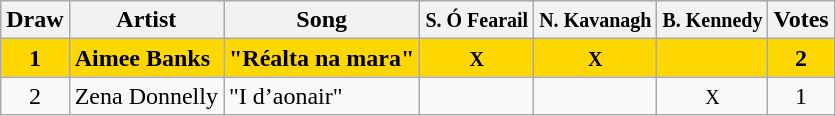<table class="sortable wikitable">
<tr style="font-weight:bold; background:#FFDEAD;">
<th>Draw</th>
<th>Artist</th>
<th>Song</th>
<th><small><abbr>S. <strong>Ó Fearail</strong></abbr></small></th>
<th><small><abbr>N. <strong>Kavanagh</strong></abbr></small></th>
<th><small><abbr>B. Kennedy</abbr></small></th>
<th>Votes</th>
</tr>
<tr style="font-weight:bold; background:gold;">
<td align=center>1</td>
<td>Aimee Banks</td>
<td>"Réalta na mara"</td>
<td align=center><small>X</small></td>
<td align=center><small>X</small></td>
<td align=center></td>
<td align=center>2</td>
</tr>
<tr>
<td align=center>2</td>
<td>Zena Donnelly</td>
<td>"I d’aonair"</td>
<td align=center></td>
<td align=center></td>
<td align=center><small>X</small></td>
<td align=center>1</td>
</tr>
</table>
